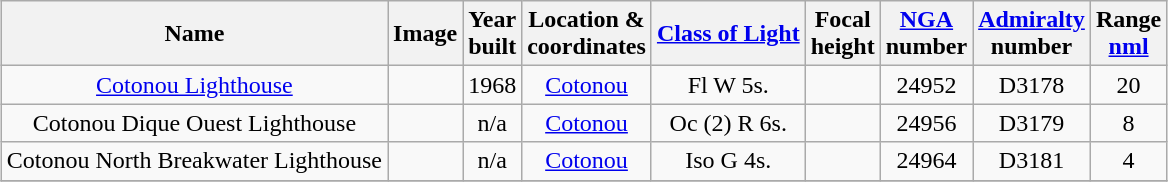<table class="wikitable sortable" style="margin:auto;text-align:center">
<tr>
<th>Name</th>
<th>Image</th>
<th>Year<br>built</th>
<th>Location &<br> coordinates</th>
<th><a href='#'>Class of Light</a><br></th>
<th>Focal<br>height<br></th>
<th><a href='#'>NGA</a><br>number<br></th>
<th><a href='#'>Admiralty</a><br>number<br></th>
<th>Range<br><a href='#'>nml</a><br></th>
</tr>
<tr>
<td><a href='#'>Cotonou Lighthouse</a></td>
<td></td>
<td>1968</td>
<td><a href='#'>Cotonou</a><br></td>
<td>Fl W 5s.</td>
<td></td>
<td>24952</td>
<td>D3178</td>
<td>20</td>
</tr>
<tr>
<td>Cotonou Dique Ouest Lighthouse</td>
<td></td>
<td>n/a</td>
<td><a href='#'>Cotonou</a><br></td>
<td>Oc (2) R 6s.</td>
<td></td>
<td>24956</td>
<td>D3179</td>
<td>8</td>
</tr>
<tr>
<td>Cotonou North Breakwater Lighthouse</td>
<td></td>
<td>n/a</td>
<td><a href='#'>Cotonou</a><br></td>
<td>Iso G 4s.</td>
<td></td>
<td>24964</td>
<td>D3181</td>
<td>4</td>
</tr>
<tr>
</tr>
</table>
